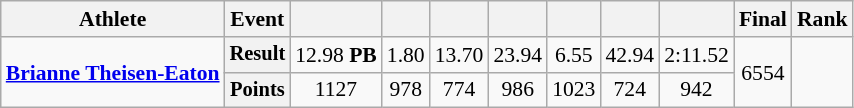<table class="wikitable" style="font-size:90%">
<tr>
<th>Athlete</th>
<th>Event</th>
<th></th>
<th></th>
<th></th>
<th></th>
<th></th>
<th></th>
<th></th>
<th>Final</th>
<th>Rank</th>
</tr>
<tr style=text-align:center>
<td rowspan=2 style=text-align:left><strong><a href='#'>Brianne Theisen-Eaton</a></strong></td>
<th style="font-size:95%">Result</th>
<td>12.98 <strong>PB</strong></td>
<td>1.80</td>
<td>13.70</td>
<td>23.94</td>
<td>6.55</td>
<td>42.94</td>
<td>2:11.52</td>
<td rowspan=2>6554</td>
<td rowspan=2></td>
</tr>
<tr style=text-align:center>
<th style="font-size:95%">Points</th>
<td>1127</td>
<td>978</td>
<td>774</td>
<td>986</td>
<td>1023</td>
<td>724</td>
<td>942</td>
</tr>
</table>
